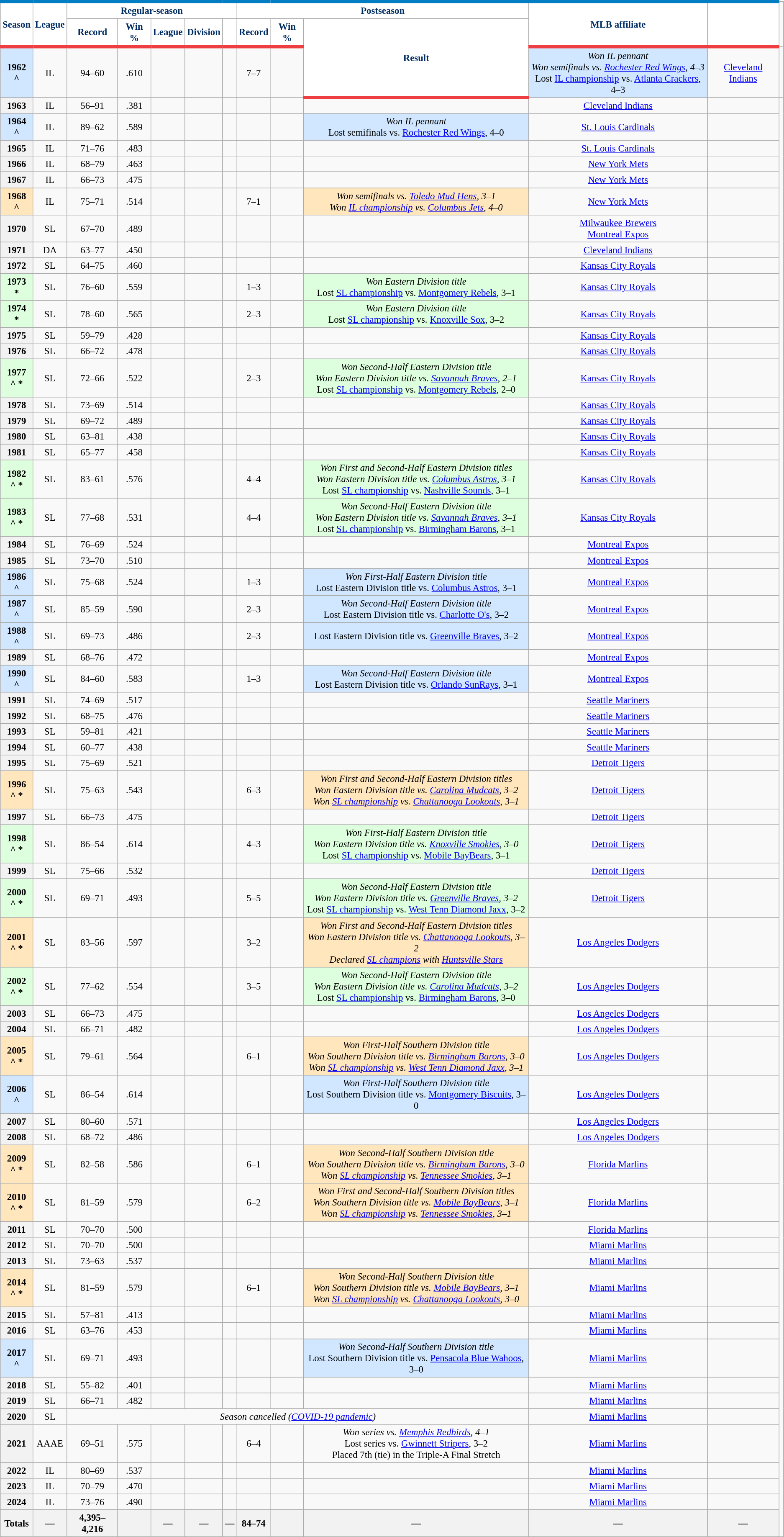<table class="wikitable sortable plainrowheaders" style="font-size: 95%; text-align:center;">
<tr>
<th rowspan="2" scope="col" style="background-color:#ffffff; border-top:#007dc3 5px solid; border-bottom:#ef3e42 5px solid; color:#002d62">Season</th>
<th rowspan="2" scope="col" style="background-color:#ffffff; border-top:#007dc3 5px solid; border-bottom:#ef3e42 5px solid; color:#002d62">League</th>
<th colspan="5" scope="col" style="background-color:#ffffff; border-top:#007dc3 5px solid; color:#002d62">Regular-season</th>
<th colspan="3" scope="col" style="background-color:#ffffff; border-top:#007dc3 5px solid; color:#002d62">Postseason</th>
<th rowspan="2" scope="col" style="background-color:#ffffff; border-top:#007dc3 5px solid; border-bottom:#ef3e42 5px solid; color:#002d62">MLB affiliate</th>
<th class="unsortable" rowspan="2" scope="col" style="background-color:#ffffff; border-top:#007dc3 5px solid; border-bottom:#ef3e42 5px solid; color:#002d62"></th>
</tr>
<tr>
<th scope="col" style="background-color:#ffffff; border-bottom:#ef3e42 5px solid; color:#002d62">Record</th>
<th scope="col" style="background-color:#ffffff; border-bottom:#ef3e42 5px solid; color:#002d62">Win %</th>
<th scope="col" style="background-color:#ffffff; border-bottom:#ef3e42 5px solid; color:#002d62">League</th>
<th scope="col" style="background-color:#ffffff; border-bottom:#ef3e42 5px solid; color:#002d62">Division</th>
<th scope="col" style="background-color:#ffffff; border-bottom:#ef3e42 5px solid; color:#002d62"></th>
<th scope="col" style="background-color:#ffffff; border-bottom:#ef3e42 5px solid; color:#002d62">Record</th>
<th scope="col" style="background-color:#ffffff; border-bottom:#ef3e42 5px solid; color:#002d62">Win %</th>
<th class="unsortable" rowspan="2" scope="col" style="background-color:#ffffff; border-bottom:#ef3e42 5px solid; color:#002d62">Result</th>
</tr>
<tr>
<th scope="row" style="text-align:center; background:#D0E7FF">1962<br>^</th>
<td>IL</td>
<td>94–60</td>
<td>.610</td>
<td></td>
<td></td>
<td></td>
<td>7–7</td>
<td></td>
<td bgcolor="#D0E7FF"><em>Won IL pennant</em><br><em>Won semifinals vs. <a href='#'>Rochester Red Wings</a>, 4–3</em><br>Lost <a href='#'>IL championship</a> vs. <a href='#'>Atlanta Crackers</a>, 4–3</td>
<td><a href='#'>Cleveland Indians</a></td>
<td></td>
</tr>
<tr>
<th scope="row" style="text-align:center">1963</th>
<td>IL</td>
<td>56–91</td>
<td>.381</td>
<td></td>
<td></td>
<td></td>
<td></td>
<td></td>
<td></td>
<td><a href='#'>Cleveland Indians</a></td>
<td></td>
</tr>
<tr>
<th scope="row" style="text-align:center; background:#D0E7FF">1964<br>^</th>
<td>IL</td>
<td>89–62</td>
<td>.589</td>
<td></td>
<td></td>
<td></td>
<td></td>
<td></td>
<td bgcolor="#D0E7FF"><em>Won IL pennant</em><br>Lost semifinals vs. <a href='#'>Rochester Red Wings</a>, 4–0</td>
<td><a href='#'>St. Louis Cardinals</a></td>
<td></td>
</tr>
<tr>
<th scope="row" style="text-align:center">1965</th>
<td>IL</td>
<td>71–76</td>
<td>.483</td>
<td></td>
<td></td>
<td></td>
<td></td>
<td></td>
<td></td>
<td><a href='#'>St. Louis Cardinals</a></td>
<td></td>
</tr>
<tr>
<th scope="row" style="text-align:center">1966</th>
<td>IL</td>
<td>68–79</td>
<td>.463</td>
<td></td>
<td></td>
<td></td>
<td></td>
<td></td>
<td></td>
<td><a href='#'>New York Mets</a></td>
<td></td>
</tr>
<tr>
<th scope="row" style="text-align:center">1967</th>
<td>IL</td>
<td>66–73</td>
<td>.475</td>
<td></td>
<td></td>
<td></td>
<td></td>
<td></td>
<td></td>
<td><a href='#'>New York Mets</a></td>
<td></td>
</tr>
<tr>
<th scope="row" style="text-align:center; background:#FFE6BD">1968<br>^ </th>
<td>IL</td>
<td>75–71</td>
<td>.514</td>
<td></td>
<td></td>
<td></td>
<td>7–1</td>
<td></td>
<td bgcolor="#FFE6BD"><em>Won semifinals vs. <a href='#'>Toledo Mud Hens</a>, 3–1</em><br><em>Won <a href='#'>IL championship</a> vs. <a href='#'>Columbus Jets</a>, 4–0</em></td>
<td><a href='#'>New York Mets</a></td>
<td></td>
</tr>
<tr>
<th scope="row" style="text-align:center">1970</th>
<td>SL</td>
<td>67–70</td>
<td>.489</td>
<td></td>
<td></td>
<td></td>
<td></td>
<td></td>
<td></td>
<td><a href='#'>Milwaukee Brewers</a><br><a href='#'>Montreal Expos</a></td>
<td></td>
</tr>
<tr>
<th scope="row" style="text-align:center">1971</th>
<td>DA</td>
<td>63–77</td>
<td>.450</td>
<td></td>
<td></td>
<td></td>
<td></td>
<td></td>
<td></td>
<td><a href='#'>Cleveland Indians</a></td>
<td></td>
</tr>
<tr>
<th scope="row" style="text-align:center">1972</th>
<td>SL</td>
<td>64–75</td>
<td>.460</td>
<td></td>
<td></td>
<td></td>
<td></td>
<td></td>
<td></td>
<td><a href='#'>Kansas City Royals</a></td>
<td></td>
</tr>
<tr>
<th scope="row" style="text-align:center; background:#DDFFDD">1973<br>*</th>
<td>SL</td>
<td>76–60</td>
<td>.559</td>
<td></td>
<td></td>
<td></td>
<td>1–3</td>
<td></td>
<td bgcolor="#DDFFDD"><em>Won Eastern Division title</em><br>Lost <a href='#'>SL championship</a> vs. <a href='#'>Montgomery Rebels</a>, 3–1</td>
<td><a href='#'>Kansas City Royals</a></td>
<td></td>
</tr>
<tr>
<th scope="row" style="text-align:center; background:#DDFFDD">1974<br>*</th>
<td>SL</td>
<td>78–60</td>
<td>.565</td>
<td></td>
<td></td>
<td></td>
<td>2–3</td>
<td></td>
<td bgcolor="#DDFFDD"><em>Won Eastern Division title</em><br>Lost <a href='#'>SL championship</a> vs. <a href='#'>Knoxville Sox</a>, 3–2</td>
<td><a href='#'>Kansas City Royals</a></td>
<td></td>
</tr>
<tr>
<th scope="row" style="text-align:center">1975</th>
<td>SL</td>
<td>59–79</td>
<td>.428</td>
<td></td>
<td></td>
<td></td>
<td></td>
<td></td>
<td></td>
<td><a href='#'>Kansas City Royals</a></td>
<td></td>
</tr>
<tr>
<th scope="row" style="text-align:center">1976</th>
<td>SL</td>
<td>66–72</td>
<td>.478</td>
<td></td>
<td></td>
<td></td>
<td></td>
<td></td>
<td></td>
<td><a href='#'>Kansas City Royals</a></td>
<td></td>
</tr>
<tr>
<th scope="row" style="text-align:center; background:#DDFFDD">1977<br>^ *</th>
<td>SL</td>
<td>72–66</td>
<td>.522</td>
<td></td>
<td></td>
<td></td>
<td>2–3</td>
<td></td>
<td bgcolor="#DDFFDD"><em>Won Second-Half Eastern Division title</em><br><em>Won Eastern Division title vs. <a href='#'>Savannah Braves</a>, 2–1</em><br>Lost <a href='#'>SL championship</a> vs. <a href='#'>Montgomery Rebels</a>, 2–0</td>
<td><a href='#'>Kansas City Royals</a></td>
<td></td>
</tr>
<tr>
<th scope="row" style="text-align:center">1978</th>
<td>SL</td>
<td>73–69</td>
<td>.514</td>
<td></td>
<td></td>
<td></td>
<td></td>
<td></td>
<td></td>
<td><a href='#'>Kansas City Royals</a></td>
<td></td>
</tr>
<tr>
<th scope="row" style="text-align:center">1979</th>
<td>SL</td>
<td>69–72</td>
<td>.489</td>
<td></td>
<td></td>
<td></td>
<td></td>
<td></td>
<td></td>
<td><a href='#'>Kansas City Royals</a></td>
<td></td>
</tr>
<tr>
<th scope="row" style="text-align:center">1980</th>
<td>SL</td>
<td>63–81</td>
<td>.438</td>
<td></td>
<td></td>
<td></td>
<td></td>
<td></td>
<td></td>
<td><a href='#'>Kansas City Royals</a></td>
<td></td>
</tr>
<tr>
<th scope="row" style="text-align:center">1981</th>
<td>SL</td>
<td>65–77</td>
<td>.458</td>
<td></td>
<td></td>
<td></td>
<td></td>
<td></td>
<td></td>
<td><a href='#'>Kansas City Royals</a></td>
<td></td>
</tr>
<tr>
<th scope="row" style="text-align:center; background:#DDFFDD">1982<br>^ *</th>
<td>SL</td>
<td>83–61</td>
<td>.576</td>
<td></td>
<td></td>
<td></td>
<td>4–4</td>
<td></td>
<td bgcolor="#DDFFDD"><em>Won First and Second-Half Eastern Division titles</em><br><em>Won Eastern Division title vs. <a href='#'>Columbus Astros</a>, 3–1</em><br>Lost <a href='#'>SL championship</a> vs. <a href='#'>Nashville Sounds</a>, 3–1</td>
<td><a href='#'>Kansas City Royals</a></td>
<td></td>
</tr>
<tr>
<th scope="row" style="text-align:center; background:#DDFFDD">1983<br>^ *</th>
<td>SL</td>
<td>77–68</td>
<td>.531</td>
<td></td>
<td></td>
<td></td>
<td>4–4</td>
<td></td>
<td bgcolor="#DDFFDD"><em>Won Second-Half Eastern Division title</em><br><em>Won Eastern Division title vs. <a href='#'>Savannah Braves</a>, 3–1</em><br>Lost <a href='#'>SL championship</a> vs. <a href='#'>Birmingham Barons</a>, 3–1</td>
<td><a href='#'>Kansas City Royals</a></td>
<td></td>
</tr>
<tr>
<th scope="row" style="text-align:center">1984</th>
<td>SL</td>
<td>76–69</td>
<td>.524</td>
<td></td>
<td></td>
<td></td>
<td></td>
<td></td>
<td></td>
<td><a href='#'>Montreal Expos</a></td>
<td></td>
</tr>
<tr>
<th scope="row" style="text-align:center">1985</th>
<td>SL</td>
<td>73–70</td>
<td>.510</td>
<td></td>
<td></td>
<td></td>
<td></td>
<td></td>
<td></td>
<td><a href='#'>Montreal Expos</a></td>
<td></td>
</tr>
<tr>
<th scope="row" style="text-align:center; background:#D0E7FF">1986<br>^</th>
<td>SL</td>
<td>75–68</td>
<td>.524</td>
<td></td>
<td></td>
<td></td>
<td>1–3</td>
<td></td>
<td bgcolor="#D0E7FF"><em>Won First-Half Eastern Division title</em><br>Lost Eastern Division title vs. <a href='#'>Columbus Astros</a>, 3–1</td>
<td><a href='#'>Montreal Expos</a></td>
<td></td>
</tr>
<tr>
<th scope="row" style="text-align:center; background:#D0E7FF">1987<br>^</th>
<td>SL</td>
<td>85–59</td>
<td>.590</td>
<td></td>
<td></td>
<td></td>
<td>2–3</td>
<td></td>
<td bgcolor="#D0E7FF"><em>Won Second-Half Eastern Division title</em><br>Lost Eastern Division title vs. <a href='#'>Charlotte O's</a>, 3–2</td>
<td><a href='#'>Montreal Expos</a></td>
<td></td>
</tr>
<tr>
<th scope="row" style="text-align:center; background:#D0E7FF">1988<br>^</th>
<td>SL</td>
<td>69–73</td>
<td>.486</td>
<td></td>
<td></td>
<td></td>
<td>2–3</td>
<td></td>
<td bgcolor="#D0E7FF">Lost Eastern Division title vs. <a href='#'>Greenville Braves</a>, 3–2</td>
<td><a href='#'>Montreal Expos</a></td>
<td></td>
</tr>
<tr>
<th scope="row" style="text-align:center">1989</th>
<td>SL</td>
<td>68–76</td>
<td>.472</td>
<td></td>
<td></td>
<td></td>
<td></td>
<td></td>
<td></td>
<td><a href='#'>Montreal Expos</a></td>
<td></td>
</tr>
<tr>
<th scope="row" style="text-align:center; background:#D0E7FF">1990<br>^</th>
<td>SL</td>
<td>84–60</td>
<td>.583</td>
<td></td>
<td></td>
<td></td>
<td>1–3</td>
<td></td>
<td bgcolor="#D0E7FF"><em>Won Second-Half Eastern Division title</em><br>Lost Eastern Division title vs. <a href='#'>Orlando SunRays</a>, 3–1</td>
<td><a href='#'>Montreal Expos</a></td>
<td></td>
</tr>
<tr>
<th scope="row" style="text-align:center">1991</th>
<td>SL</td>
<td>74–69</td>
<td>.517</td>
<td></td>
<td></td>
<td></td>
<td></td>
<td></td>
<td></td>
<td><a href='#'>Seattle Mariners</a></td>
<td></td>
</tr>
<tr>
<th scope="row" style="text-align:center">1992</th>
<td>SL</td>
<td>68–75</td>
<td>.476</td>
<td></td>
<td></td>
<td></td>
<td></td>
<td></td>
<td></td>
<td><a href='#'>Seattle Mariners</a></td>
<td></td>
</tr>
<tr>
<th scope="row" style="text-align:center">1993</th>
<td>SL</td>
<td>59–81</td>
<td>.421</td>
<td></td>
<td></td>
<td></td>
<td></td>
<td></td>
<td></td>
<td><a href='#'>Seattle Mariners</a></td>
<td></td>
</tr>
<tr>
<th scope="row" style="text-align:center">1994</th>
<td>SL</td>
<td>60–77</td>
<td>.438</td>
<td></td>
<td></td>
<td></td>
<td></td>
<td></td>
<td></td>
<td><a href='#'>Seattle Mariners</a></td>
<td></td>
</tr>
<tr>
<th scope="row" style="text-align:center">1995</th>
<td>SL</td>
<td>75–69</td>
<td>.521</td>
<td></td>
<td></td>
<td></td>
<td></td>
<td></td>
<td></td>
<td><a href='#'>Detroit Tigers</a></td>
<td></td>
</tr>
<tr>
<th scope="row" style="text-align:center; background:#FFE6BD">1996<br>^ * </th>
<td>SL</td>
<td>75–63</td>
<td>.543</td>
<td></td>
<td></td>
<td></td>
<td>6–3</td>
<td></td>
<td bgcolor="#FFE6BD"><em>Won First and Second-Half Eastern Division titles</em><br><em>Won Eastern Division title vs. <a href='#'>Carolina Mudcats</a>, 3–2</em><br><em>Won <a href='#'>SL championship</a> vs. <a href='#'>Chattanooga Lookouts</a>, 3–1</em></td>
<td><a href='#'>Detroit Tigers</a></td>
<td></td>
</tr>
<tr>
<th scope="row" style="text-align:center">1997</th>
<td>SL</td>
<td>66–73</td>
<td>.475</td>
<td></td>
<td></td>
<td></td>
<td></td>
<td></td>
<td></td>
<td><a href='#'>Detroit Tigers</a></td>
<td></td>
</tr>
<tr>
<th scope="row" style="text-align:center; background:#DDFFDD">1998<br>^ *</th>
<td>SL</td>
<td>86–54</td>
<td>.614</td>
<td></td>
<td></td>
<td></td>
<td>4–3</td>
<td></td>
<td bgcolor="#DDFFDD"><em>Won First-Half Eastern Division title</em><br><em>Won Eastern Division title vs. <a href='#'>Knoxville Smokies</a>, 3–0</em><br>Lost <a href='#'>SL championship</a> vs. <a href='#'>Mobile BayBears</a>, 3–1</td>
<td><a href='#'>Detroit Tigers</a></td>
<td></td>
</tr>
<tr>
<th scope="row" style="text-align:center">1999</th>
<td>SL</td>
<td>75–66</td>
<td>.532</td>
<td></td>
<td></td>
<td></td>
<td></td>
<td></td>
<td></td>
<td><a href='#'>Detroit Tigers</a></td>
<td></td>
</tr>
<tr>
<th scope="row" style="text-align:center; background:#DDFFDD">2000<br>^ *</th>
<td>SL</td>
<td>69–71</td>
<td>.493</td>
<td></td>
<td></td>
<td></td>
<td>5–5</td>
<td></td>
<td bgcolor="#DDFFDD"><em>Won Second-Half Eastern Division title</em><br><em>Won Eastern Division title vs. <a href='#'>Greenville Braves</a>, 3–2</em><br>Lost <a href='#'>SL championship</a> vs. <a href='#'>West Tenn Diamond Jaxx</a>, 3–2</td>
<td><a href='#'>Detroit Tigers</a></td>
<td></td>
</tr>
<tr>
<th scope="row" style="text-align:center; background:#FFE6BD">2001<br>^ * </th>
<td>SL</td>
<td>83–56</td>
<td>.597</td>
<td></td>
<td></td>
<td></td>
<td>3–2</td>
<td></td>
<td bgcolor="#FFE6BD"><em>Won First and Second-Half Eastern Division titles</em><br><em>Won Eastern Division title vs. <a href='#'>Chattanooga Lookouts</a>, 3–2</em><br><em>Declared <a href='#'>SL champions</a> with <a href='#'>Huntsville Stars</a></em></td>
<td><a href='#'>Los Angeles Dodgers</a></td>
<td></td>
</tr>
<tr>
<th scope="row" style="text-align:center; background:#DDFFDD">2002<br>^ *</th>
<td>SL</td>
<td>77–62</td>
<td>.554</td>
<td></td>
<td></td>
<td></td>
<td>3–5</td>
<td></td>
<td bgcolor="#DDFFDD"><em>Won Second-Half Eastern Division title</em><br><em>Won Eastern Division title vs. <a href='#'>Carolina Mudcats</a>, 3–2</em><br>Lost <a href='#'>SL championship</a> vs. <a href='#'>Birmingham Barons</a>, 3–0</td>
<td><a href='#'>Los Angeles Dodgers</a></td>
<td></td>
</tr>
<tr>
<th scope="row" style="text-align:center">2003</th>
<td>SL</td>
<td>66–73</td>
<td>.475</td>
<td></td>
<td></td>
<td></td>
<td></td>
<td></td>
<td></td>
<td><a href='#'>Los Angeles Dodgers</a></td>
<td></td>
</tr>
<tr>
<th scope="row" style="text-align:center">2004</th>
<td>SL</td>
<td>66–71</td>
<td>.482</td>
<td></td>
<td></td>
<td></td>
<td></td>
<td></td>
<td></td>
<td><a href='#'>Los Angeles Dodgers</a></td>
<td></td>
</tr>
<tr>
<th scope="row" style="text-align:center; background:#FFE6BD">2005<br>^ * </th>
<td>SL</td>
<td>79–61</td>
<td>.564</td>
<td></td>
<td></td>
<td></td>
<td>6–1</td>
<td></td>
<td bgcolor="#FFE6BD"><em>Won First-Half Southern Division title</em><br><em>Won Southern Division title vs. <a href='#'>Birmingham Barons</a>, 3–0</em><br><em>Won <a href='#'>SL championship</a> vs. <a href='#'>West Tenn Diamond Jaxx</a>, 3–1</em></td>
<td><a href='#'>Los Angeles Dodgers</a></td>
<td></td>
</tr>
<tr>
<th scope="row" style="text-align:center; background:#D0E7FF">2006<br>^</th>
<td>SL</td>
<td>86–54</td>
<td>.614</td>
<td></td>
<td></td>
<td></td>
<td></td>
<td></td>
<td bgcolor="#D0E7FF"><em>Won First-Half Southern Division title</em><br>Lost Southern Division title vs. <a href='#'>Montgomery Biscuits</a>, 3–0</td>
<td><a href='#'>Los Angeles Dodgers</a></td>
<td></td>
</tr>
<tr>
<th scope="row" style="text-align:center">2007</th>
<td>SL</td>
<td>80–60</td>
<td>.571</td>
<td></td>
<td></td>
<td></td>
<td></td>
<td></td>
<td></td>
<td><a href='#'>Los Angeles Dodgers</a></td>
<td></td>
</tr>
<tr>
<th scope="row" style="text-align:center">2008</th>
<td>SL</td>
<td>68–72</td>
<td>.486</td>
<td></td>
<td></td>
<td></td>
<td></td>
<td></td>
<td></td>
<td><a href='#'>Los Angeles Dodgers</a></td>
<td></td>
</tr>
<tr>
<th scope="row" style="text-align:center; background:#FFE6BD">2009<br>^ * </th>
<td>SL</td>
<td>82–58</td>
<td>.586</td>
<td></td>
<td></td>
<td></td>
<td>6–1</td>
<td></td>
<td bgcolor="#FFE6BD"><em>Won Second-Half Southern Division title</em><br><em>Won Southern Division title vs. <a href='#'>Birmingham Barons</a>, 3–0</em><br><em>Won <a href='#'>SL championship</a> vs. <a href='#'>Tennessee Smokies</a>, 3–1</em></td>
<td><a href='#'>Florida Marlins</a></td>
<td></td>
</tr>
<tr>
<th scope="row" style="text-align:center; background:#FFE6BD">2010<br>^ * </th>
<td>SL</td>
<td>81–59</td>
<td>.579</td>
<td></td>
<td></td>
<td></td>
<td>6–2</td>
<td></td>
<td bgcolor="#FFE6BD"><em>Won First and Second-Half Southern Division titles</em><br><em>Won Southern Division title vs. <a href='#'>Mobile BayBears</a>, 3–1</em><br><em>Won <a href='#'>SL championship</a> vs. <a href='#'>Tennessee Smokies</a>, 3–1</em></td>
<td><a href='#'>Florida Marlins</a></td>
<td></td>
</tr>
<tr>
<th scope="row" style="text-align:center">2011</th>
<td>SL</td>
<td>70–70</td>
<td>.500</td>
<td></td>
<td></td>
<td></td>
<td></td>
<td></td>
<td></td>
<td><a href='#'>Florida Marlins</a></td>
<td></td>
</tr>
<tr>
<th scope="row" style="text-align:center">2012</th>
<td>SL</td>
<td>70–70</td>
<td>.500</td>
<td></td>
<td></td>
<td></td>
<td></td>
<td></td>
<td></td>
<td><a href='#'>Miami Marlins</a></td>
<td></td>
</tr>
<tr>
<th scope="row" style="text-align:center">2013</th>
<td>SL</td>
<td>73–63</td>
<td>.537</td>
<td></td>
<td></td>
<td></td>
<td></td>
<td></td>
<td></td>
<td><a href='#'>Miami Marlins</a></td>
<td></td>
</tr>
<tr>
<th scope="row" style="text-align:center; background:#FFE6BD">2014<br>^ * </th>
<td>SL</td>
<td>81–59</td>
<td>.579</td>
<td></td>
<td></td>
<td></td>
<td>6–1</td>
<td></td>
<td bgcolor="#FFE6BD"><em>Won Second-Half Southern Division title</em><br><em>Won Southern Division title vs. <a href='#'>Mobile BayBears</a>, 3–1</em><br><em>Won <a href='#'>SL championship</a> vs. <a href='#'>Chattanooga Lookouts</a>, 3–0</em></td>
<td><a href='#'>Miami Marlins</a></td>
<td></td>
</tr>
<tr>
<th scope="row" style="text-align:center">2015</th>
<td>SL</td>
<td>57–81</td>
<td>.413</td>
<td></td>
<td></td>
<td></td>
<td></td>
<td></td>
<td></td>
<td><a href='#'>Miami Marlins</a></td>
<td></td>
</tr>
<tr>
<th scope="row" style="text-align:center">2016</th>
<td>SL</td>
<td>63–76</td>
<td>.453</td>
<td></td>
<td></td>
<td></td>
<td></td>
<td></td>
<td></td>
<td><a href='#'>Miami Marlins</a></td>
<td></td>
</tr>
<tr>
<th scope="row" style="text-align:center; background:#D0E7FF">2017<br>^</th>
<td>SL</td>
<td>69–71</td>
<td>.493</td>
<td></td>
<td></td>
<td></td>
<td></td>
<td></td>
<td bgcolor="#D0E7FF"><em>Won Second-Half Southern Division title</em><br>Lost Southern Division title vs. <a href='#'>Pensacola Blue Wahoos</a>, 3–0</td>
<td><a href='#'>Miami Marlins</a></td>
<td></td>
</tr>
<tr>
<th scope="row" style="text-align:center">2018</th>
<td>SL</td>
<td>55–82</td>
<td>.401</td>
<td></td>
<td></td>
<td></td>
<td></td>
<td></td>
<td></td>
<td><a href='#'>Miami Marlins</a></td>
<td></td>
</tr>
<tr>
<th scope="row" style="text-align:center">2019</th>
<td>SL</td>
<td>66–71</td>
<td>.482</td>
<td></td>
<td></td>
<td></td>
<td></td>
<td></td>
<td></td>
<td><a href='#'>Miami Marlins</a></td>
<td></td>
</tr>
<tr>
<th scope="row" style="text-align:center">2020</th>
<td>SL</td>
<td colspan="8"><em>Season cancelled (<a href='#'>COVID-19 pandemic</a>)</em></td>
<td><a href='#'>Miami Marlins</a></td>
<td></td>
</tr>
<tr>
<th scope="row" style="text-align:center">2021</th>
<td>AAAE</td>
<td>69–51</td>
<td>.575</td>
<td></td>
<td></td>
<td></td>
<td>6–4</td>
<td></td>
<td><em>Won series vs. <a href='#'>Memphis Redbirds</a>, 4–1</em><br>Lost series vs. <a href='#'>Gwinnett Stripers</a>, 3–2<br>Placed 7th (tie) in the Triple-A Final Stretch</td>
<td><a href='#'>Miami Marlins</a></td>
<td></td>
</tr>
<tr>
<th scope="row" style="text-align:center">2022</th>
<td>IL</td>
<td>80–69</td>
<td>.537</td>
<td></td>
<td></td>
<td></td>
<td></td>
<td></td>
<td></td>
<td><a href='#'>Miami Marlins</a></td>
<td></td>
</tr>
<tr>
<th scope="row" style="text-align:center">2023</th>
<td>IL</td>
<td>70–79</td>
<td>.470</td>
<td></td>
<td></td>
<td></td>
<td></td>
<td></td>
<td></td>
<td><a href='#'>Miami Marlins</a></td>
<td></td>
</tr>
<tr>
<th scope="row" style="text-align:center">2024</th>
<td>IL</td>
<td>73–76</td>
<td>.490</td>
<td></td>
<td></td>
<td></td>
<td></td>
<td></td>
<td></td>
<td><a href='#'>Miami Marlins</a></td>
<td></td>
</tr>
<tr class="sortbottom">
<th scope="row" style="text-align:center"><strong>Totals</strong></th>
<th>—</th>
<th>4,395–4,216</th>
<th></th>
<th>—</th>
<th>—</th>
<th>—</th>
<th>84–74</th>
<th></th>
<th>—</th>
<th>—</th>
<th>—</th>
</tr>
</table>
